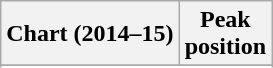<table class="wikitable sortable plainrowheaders" style="text-align:center;">
<tr>
<th scope="col">Chart (2014–15)</th>
<th scope="col">Peak<br>position</th>
</tr>
<tr>
</tr>
<tr>
</tr>
<tr>
</tr>
<tr>
</tr>
</table>
